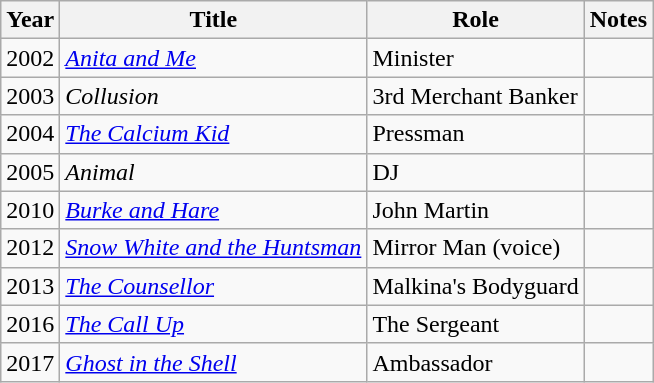<table class="wikitable sortable">
<tr>
<th>Year</th>
<th>Title</th>
<th>Role</th>
<th class="unsortable">Notes</th>
</tr>
<tr>
<td>2002</td>
<td><em><a href='#'>Anita and Me</a></em></td>
<td>Minister</td>
<td></td>
</tr>
<tr>
<td>2003</td>
<td><em>Collusion</em></td>
<td>3rd Merchant Banker</td>
<td></td>
</tr>
<tr>
<td>2004</td>
<td><em><a href='#'>The Calcium Kid</a></em></td>
<td>Pressman</td>
<td></td>
</tr>
<tr>
<td>2005</td>
<td><em>Animal</em></td>
<td>DJ</td>
<td></td>
</tr>
<tr>
<td>2010</td>
<td><em><a href='#'>Burke and Hare</a></em></td>
<td>John Martin</td>
<td></td>
</tr>
<tr>
<td>2012</td>
<td><em><a href='#'>Snow White and the Huntsman</a></em></td>
<td>Mirror Man (voice)</td>
<td></td>
</tr>
<tr>
<td>2013</td>
<td><em><a href='#'>The Counsellor</a></em></td>
<td>Malkina's Bodyguard</td>
<td></td>
</tr>
<tr>
<td>2016</td>
<td><em><a href='#'>The Call Up</a></em></td>
<td>The Sergeant</td>
<td></td>
</tr>
<tr>
<td>2017</td>
<td><em><a href='#'>Ghost in the Shell</a></em></td>
<td>Ambassador</td>
<td></td>
</tr>
</table>
